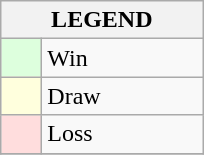<table class="wikitable">
<tr>
<th colspan="2">LEGEND</th>
</tr>
<tr>
<td style="background:#ddffdd;" width=20> </td>
<td width=100>Win</td>
</tr>
<tr>
<td style="background:#ffffdd"  width=20> </td>
<td width=100>Draw</td>
</tr>
<tr>
<td style="background:#ffdddd;" width=20> </td>
<td width=100>Loss</td>
</tr>
<tr>
</tr>
</table>
